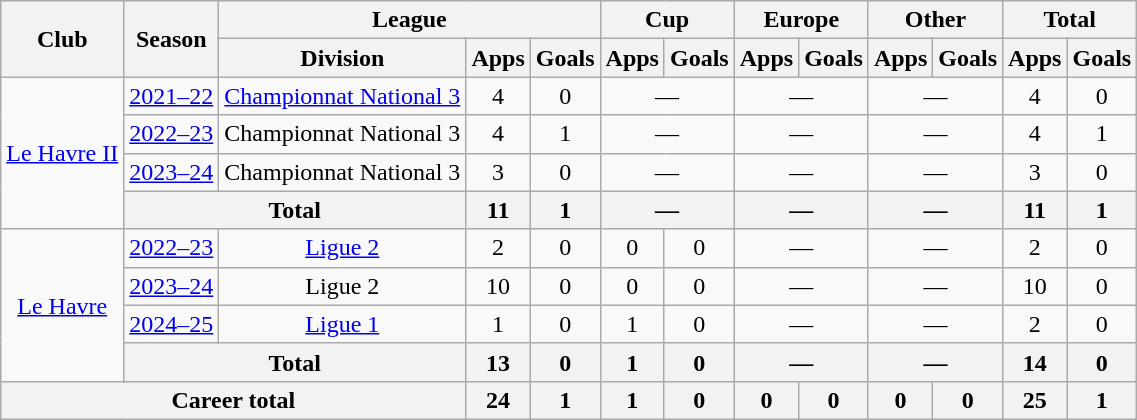<table class="wikitable" style="text-align: center">
<tr>
<th rowspan="2">Club</th>
<th rowspan="2">Season</th>
<th colspan="3">League</th>
<th colspan="2">Cup</th>
<th colspan="2">Europe</th>
<th colspan="2">Other</th>
<th colspan="2">Total</th>
</tr>
<tr>
<th>Division</th>
<th>Apps</th>
<th>Goals</th>
<th>Apps</th>
<th>Goals</th>
<th>Apps</th>
<th>Goals</th>
<th>Apps</th>
<th>Goals</th>
<th>Apps</th>
<th>Goals</th>
</tr>
<tr>
<td rowspan="4"><a href='#'>Le Havre II</a></td>
<td><a href='#'>2021–22</a></td>
<td><a href='#'>Championnat National 3</a></td>
<td>4</td>
<td>0</td>
<td colspan="2">—</td>
<td colspan="2">—</td>
<td colspan="2">—</td>
<td>4</td>
<td>0</td>
</tr>
<tr>
<td><a href='#'>2022–23</a></td>
<td>Championnat National 3</td>
<td>4</td>
<td>1</td>
<td colspan="2">—</td>
<td colspan="2">—</td>
<td colspan="2">—</td>
<td>4</td>
<td>1</td>
</tr>
<tr>
<td><a href='#'>2023–24</a></td>
<td>Championnat National 3</td>
<td>3</td>
<td>0</td>
<td colspan="2">—</td>
<td colspan="2">—</td>
<td colspan="2">—</td>
<td>3</td>
<td>0</td>
</tr>
<tr>
<th colspan="2">Total</th>
<th>11</th>
<th>1</th>
<th colspan="2">—</th>
<th colspan="2">—</th>
<th colspan="2">—</th>
<th>11</th>
<th>1</th>
</tr>
<tr>
<td rowspan="4"><a href='#'>Le Havre</a></td>
<td><a href='#'>2022–23</a></td>
<td><a href='#'>Ligue 2</a></td>
<td>2</td>
<td>0</td>
<td>0</td>
<td>0</td>
<td colspan="2">—</td>
<td colspan="2">—</td>
<td>2</td>
<td>0</td>
</tr>
<tr>
<td><a href='#'>2023–24</a></td>
<td>Ligue 2</td>
<td>10</td>
<td>0</td>
<td>0</td>
<td>0</td>
<td colspan="2">—</td>
<td colspan="2">—</td>
<td>10</td>
<td>0</td>
</tr>
<tr>
<td><a href='#'>2024–25</a></td>
<td><a href='#'>Ligue 1</a></td>
<td>1</td>
<td>0</td>
<td>1</td>
<td>0</td>
<td colspan="2">—</td>
<td colspan="2">—</td>
<td>2</td>
<td>0</td>
</tr>
<tr>
<th colspan="2">Total</th>
<th>13</th>
<th>0</th>
<th>1</th>
<th>0</th>
<th colspan="2">—</th>
<th colspan="2">—</th>
<th>14</th>
<th>0</th>
</tr>
<tr>
<th colspan="3">Career total</th>
<th>24</th>
<th>1</th>
<th>1</th>
<th>0</th>
<th>0</th>
<th>0</th>
<th>0</th>
<th>0</th>
<th>25</th>
<th>1</th>
</tr>
</table>
